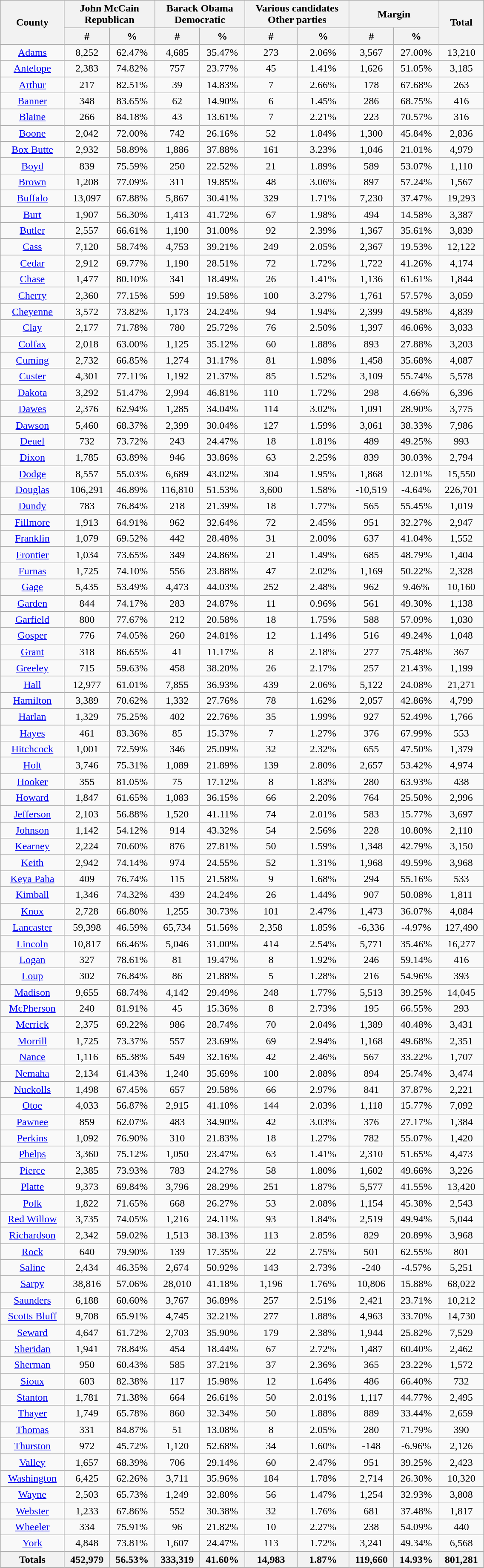<table width="60%" class="wikitable sortable">
<tr>
<th rowspan="2">County</th>
<th colspan="2">John McCain<br>Republican</th>
<th colspan="2">Barack Obama<br>Democratic</th>
<th colspan="2">Various candidates<br>Other parties</th>
<th colspan="2">Margin</th>
<th rowspan="2">Total</th>
</tr>
<tr>
<th style="text-align:center;" data-sort-type="number">#</th>
<th style="text-align:center;" data-sort-type="number">%</th>
<th style="text-align:center;" data-sort-type="number">#</th>
<th style="text-align:center;" data-sort-type="number">%</th>
<th style="text-align:center;" data-sort-type="number">#</th>
<th style="text-align:center;" data-sort-type="number">%</th>
<th style="text-align:center;" data-sort-type="number">#</th>
<th style="text-align:center;" data-sort-type="number">%</th>
</tr>
<tr style="text-align:center;">
<td><a href='#'>Adams</a></td>
<td>8,252</td>
<td>62.47%</td>
<td>4,685</td>
<td>35.47%</td>
<td>273</td>
<td>2.06%</td>
<td>3,567</td>
<td>27.00%</td>
<td>13,210</td>
</tr>
<tr style="text-align:center;">
<td><a href='#'>Antelope</a></td>
<td>2,383</td>
<td>74.82%</td>
<td>757</td>
<td>23.77%</td>
<td>45</td>
<td>1.41%</td>
<td>1,626</td>
<td>51.05%</td>
<td>3,185</td>
</tr>
<tr style="text-align:center;">
<td><a href='#'>Arthur</a></td>
<td>217</td>
<td>82.51%</td>
<td>39</td>
<td>14.83%</td>
<td>7</td>
<td>2.66%</td>
<td>178</td>
<td>67.68%</td>
<td>263</td>
</tr>
<tr style="text-align:center;">
<td><a href='#'>Banner</a></td>
<td>348</td>
<td>83.65%</td>
<td>62</td>
<td>14.90%</td>
<td>6</td>
<td>1.45%</td>
<td>286</td>
<td>68.75%</td>
<td>416</td>
</tr>
<tr style="text-align:center;">
<td><a href='#'>Blaine</a></td>
<td>266</td>
<td>84.18%</td>
<td>43</td>
<td>13.61%</td>
<td>7</td>
<td>2.21%</td>
<td>223</td>
<td>70.57%</td>
<td>316</td>
</tr>
<tr style="text-align:center;">
<td><a href='#'>Boone</a></td>
<td>2,042</td>
<td>72.00%</td>
<td>742</td>
<td>26.16%</td>
<td>52</td>
<td>1.84%</td>
<td>1,300</td>
<td>45.84%</td>
<td>2,836</td>
</tr>
<tr style="text-align:center;">
<td><a href='#'>Box Butte</a></td>
<td>2,932</td>
<td>58.89%</td>
<td>1,886</td>
<td>37.88%</td>
<td>161</td>
<td>3.23%</td>
<td>1,046</td>
<td>21.01%</td>
<td>4,979</td>
</tr>
<tr style="text-align:center;">
<td><a href='#'>Boyd</a></td>
<td>839</td>
<td>75.59%</td>
<td>250</td>
<td>22.52%</td>
<td>21</td>
<td>1.89%</td>
<td>589</td>
<td>53.07%</td>
<td>1,110</td>
</tr>
<tr style="text-align:center;">
<td><a href='#'>Brown</a></td>
<td>1,208</td>
<td>77.09%</td>
<td>311</td>
<td>19.85%</td>
<td>48</td>
<td>3.06%</td>
<td>897</td>
<td>57.24%</td>
<td>1,567</td>
</tr>
<tr style="text-align:center;">
<td><a href='#'>Buffalo</a></td>
<td>13,097</td>
<td>67.88%</td>
<td>5,867</td>
<td>30.41%</td>
<td>329</td>
<td>1.71%</td>
<td>7,230</td>
<td>37.47%</td>
<td>19,293</td>
</tr>
<tr style="text-align:center;">
<td><a href='#'>Burt</a></td>
<td>1,907</td>
<td>56.30%</td>
<td>1,413</td>
<td>41.72%</td>
<td>67</td>
<td>1.98%</td>
<td>494</td>
<td>14.58%</td>
<td>3,387</td>
</tr>
<tr style="text-align:center;">
<td><a href='#'>Butler</a></td>
<td>2,557</td>
<td>66.61%</td>
<td>1,190</td>
<td>31.00%</td>
<td>92</td>
<td>2.39%</td>
<td>1,367</td>
<td>35.61%</td>
<td>3,839</td>
</tr>
<tr style="text-align:center;">
<td><a href='#'>Cass</a></td>
<td>7,120</td>
<td>58.74%</td>
<td>4,753</td>
<td>39.21%</td>
<td>249</td>
<td>2.05%</td>
<td>2,367</td>
<td>19.53%</td>
<td>12,122</td>
</tr>
<tr style="text-align:center;">
<td><a href='#'>Cedar</a></td>
<td>2,912</td>
<td>69.77%</td>
<td>1,190</td>
<td>28.51%</td>
<td>72</td>
<td>1.72%</td>
<td>1,722</td>
<td>41.26%</td>
<td>4,174</td>
</tr>
<tr style="text-align:center;">
<td><a href='#'>Chase</a></td>
<td>1,477</td>
<td>80.10%</td>
<td>341</td>
<td>18.49%</td>
<td>26</td>
<td>1.41%</td>
<td>1,136</td>
<td>61.61%</td>
<td>1,844</td>
</tr>
<tr style="text-align:center;">
<td><a href='#'>Cherry</a></td>
<td>2,360</td>
<td>77.15%</td>
<td>599</td>
<td>19.58%</td>
<td>100</td>
<td>3.27%</td>
<td>1,761</td>
<td>57.57%</td>
<td>3,059</td>
</tr>
<tr style="text-align:center;">
<td><a href='#'>Cheyenne</a></td>
<td>3,572</td>
<td>73.82%</td>
<td>1,173</td>
<td>24.24%</td>
<td>94</td>
<td>1.94%</td>
<td>2,399</td>
<td>49.58%</td>
<td>4,839</td>
</tr>
<tr style="text-align:center;">
<td><a href='#'>Clay</a></td>
<td>2,177</td>
<td>71.78%</td>
<td>780</td>
<td>25.72%</td>
<td>76</td>
<td>2.50%</td>
<td>1,397</td>
<td>46.06%</td>
<td>3,033</td>
</tr>
<tr style="text-align:center;">
<td><a href='#'>Colfax</a></td>
<td>2,018</td>
<td>63.00%</td>
<td>1,125</td>
<td>35.12%</td>
<td>60</td>
<td>1.88%</td>
<td>893</td>
<td>27.88%</td>
<td>3,203</td>
</tr>
<tr style="text-align:center;">
<td><a href='#'>Cuming</a></td>
<td>2,732</td>
<td>66.85%</td>
<td>1,274</td>
<td>31.17%</td>
<td>81</td>
<td>1.98%</td>
<td>1,458</td>
<td>35.68%</td>
<td>4,087</td>
</tr>
<tr style="text-align:center;">
<td><a href='#'>Custer</a></td>
<td>4,301</td>
<td>77.11%</td>
<td>1,192</td>
<td>21.37%</td>
<td>85</td>
<td>1.52%</td>
<td>3,109</td>
<td>55.74%</td>
<td>5,578</td>
</tr>
<tr style="text-align:center;">
<td><a href='#'>Dakota</a></td>
<td>3,292</td>
<td>51.47%</td>
<td>2,994</td>
<td>46.81%</td>
<td>110</td>
<td>1.72%</td>
<td>298</td>
<td>4.66%</td>
<td>6,396</td>
</tr>
<tr style="text-align:center;">
<td><a href='#'>Dawes</a></td>
<td>2,376</td>
<td>62.94%</td>
<td>1,285</td>
<td>34.04%</td>
<td>114</td>
<td>3.02%</td>
<td>1,091</td>
<td>28.90%</td>
<td>3,775</td>
</tr>
<tr style="text-align:center;">
<td><a href='#'>Dawson</a></td>
<td>5,460</td>
<td>68.37%</td>
<td>2,399</td>
<td>30.04%</td>
<td>127</td>
<td>1.59%</td>
<td>3,061</td>
<td>38.33%</td>
<td>7,986</td>
</tr>
<tr style="text-align:center;">
<td><a href='#'>Deuel</a></td>
<td>732</td>
<td>73.72%</td>
<td>243</td>
<td>24.47%</td>
<td>18</td>
<td>1.81%</td>
<td>489</td>
<td>49.25%</td>
<td>993</td>
</tr>
<tr style="text-align:center;">
<td><a href='#'>Dixon</a></td>
<td>1,785</td>
<td>63.89%</td>
<td>946</td>
<td>33.86%</td>
<td>63</td>
<td>2.25%</td>
<td>839</td>
<td>30.03%</td>
<td>2,794</td>
</tr>
<tr style="text-align:center;">
<td><a href='#'>Dodge</a></td>
<td>8,557</td>
<td>55.03%</td>
<td>6,689</td>
<td>43.02%</td>
<td>304</td>
<td>1.95%</td>
<td>1,868</td>
<td>12.01%</td>
<td>15,550</td>
</tr>
<tr style="text-align:center;">
<td><a href='#'>Douglas</a></td>
<td>106,291</td>
<td>46.89%</td>
<td>116,810</td>
<td>51.53%</td>
<td>3,600</td>
<td>1.58%</td>
<td>-10,519</td>
<td>-4.64%</td>
<td>226,701</td>
</tr>
<tr style="text-align:center;">
<td><a href='#'>Dundy</a></td>
<td>783</td>
<td>76.84%</td>
<td>218</td>
<td>21.39%</td>
<td>18</td>
<td>1.77%</td>
<td>565</td>
<td>55.45%</td>
<td>1,019</td>
</tr>
<tr style="text-align:center;">
<td><a href='#'>Fillmore</a></td>
<td>1,913</td>
<td>64.91%</td>
<td>962</td>
<td>32.64%</td>
<td>72</td>
<td>2.45%</td>
<td>951</td>
<td>32.27%</td>
<td>2,947</td>
</tr>
<tr style="text-align:center;">
<td><a href='#'>Franklin</a></td>
<td>1,079</td>
<td>69.52%</td>
<td>442</td>
<td>28.48%</td>
<td>31</td>
<td>2.00%</td>
<td>637</td>
<td>41.04%</td>
<td>1,552</td>
</tr>
<tr style="text-align:center;">
<td><a href='#'>Frontier</a></td>
<td>1,034</td>
<td>73.65%</td>
<td>349</td>
<td>24.86%</td>
<td>21</td>
<td>1.49%</td>
<td>685</td>
<td>48.79%</td>
<td>1,404</td>
</tr>
<tr style="text-align:center;">
<td><a href='#'>Furnas</a></td>
<td>1,725</td>
<td>74.10%</td>
<td>556</td>
<td>23.88%</td>
<td>47</td>
<td>2.02%</td>
<td>1,169</td>
<td>50.22%</td>
<td>2,328</td>
</tr>
<tr style="text-align:center;">
<td><a href='#'>Gage</a></td>
<td>5,435</td>
<td>53.49%</td>
<td>4,473</td>
<td>44.03%</td>
<td>252</td>
<td>2.48%</td>
<td>962</td>
<td>9.46%</td>
<td>10,160</td>
</tr>
<tr style="text-align:center;">
<td><a href='#'>Garden</a></td>
<td>844</td>
<td>74.17%</td>
<td>283</td>
<td>24.87%</td>
<td>11</td>
<td>0.96%</td>
<td>561</td>
<td>49.30%</td>
<td>1,138</td>
</tr>
<tr style="text-align:center;">
<td><a href='#'>Garfield</a></td>
<td>800</td>
<td>77.67%</td>
<td>212</td>
<td>20.58%</td>
<td>18</td>
<td>1.75%</td>
<td>588</td>
<td>57.09%</td>
<td>1,030</td>
</tr>
<tr style="text-align:center;">
<td><a href='#'>Gosper</a></td>
<td>776</td>
<td>74.05%</td>
<td>260</td>
<td>24.81%</td>
<td>12</td>
<td>1.14%</td>
<td>516</td>
<td>49.24%</td>
<td>1,048</td>
</tr>
<tr style="text-align:center;">
<td><a href='#'>Grant</a></td>
<td>318</td>
<td>86.65%</td>
<td>41</td>
<td>11.17%</td>
<td>8</td>
<td>2.18%</td>
<td>277</td>
<td>75.48%</td>
<td>367</td>
</tr>
<tr style="text-align:center;">
<td><a href='#'>Greeley</a></td>
<td>715</td>
<td>59.63%</td>
<td>458</td>
<td>38.20%</td>
<td>26</td>
<td>2.17%</td>
<td>257</td>
<td>21.43%</td>
<td>1,199</td>
</tr>
<tr style="text-align:center;">
<td><a href='#'>Hall</a></td>
<td>12,977</td>
<td>61.01%</td>
<td>7,855</td>
<td>36.93%</td>
<td>439</td>
<td>2.06%</td>
<td>5,122</td>
<td>24.08%</td>
<td>21,271</td>
</tr>
<tr style="text-align:center;">
<td><a href='#'>Hamilton</a></td>
<td>3,389</td>
<td>70.62%</td>
<td>1,332</td>
<td>27.76%</td>
<td>78</td>
<td>1.62%</td>
<td>2,057</td>
<td>42.86%</td>
<td>4,799</td>
</tr>
<tr style="text-align:center;">
<td><a href='#'>Harlan</a></td>
<td>1,329</td>
<td>75.25%</td>
<td>402</td>
<td>22.76%</td>
<td>35</td>
<td>1.99%</td>
<td>927</td>
<td>52.49%</td>
<td>1,766</td>
</tr>
<tr style="text-align:center;">
<td><a href='#'>Hayes</a></td>
<td>461</td>
<td>83.36%</td>
<td>85</td>
<td>15.37%</td>
<td>7</td>
<td>1.27%</td>
<td>376</td>
<td>67.99%</td>
<td>553</td>
</tr>
<tr style="text-align:center;">
<td><a href='#'>Hitchcock</a></td>
<td>1,001</td>
<td>72.59%</td>
<td>346</td>
<td>25.09%</td>
<td>32</td>
<td>2.32%</td>
<td>655</td>
<td>47.50%</td>
<td>1,379</td>
</tr>
<tr style="text-align:center;">
<td><a href='#'>Holt</a></td>
<td>3,746</td>
<td>75.31%</td>
<td>1,089</td>
<td>21.89%</td>
<td>139</td>
<td>2.80%</td>
<td>2,657</td>
<td>53.42%</td>
<td>4,974</td>
</tr>
<tr style="text-align:center;">
<td><a href='#'>Hooker</a></td>
<td>355</td>
<td>81.05%</td>
<td>75</td>
<td>17.12%</td>
<td>8</td>
<td>1.83%</td>
<td>280</td>
<td>63.93%</td>
<td>438</td>
</tr>
<tr style="text-align:center;">
<td><a href='#'>Howard</a></td>
<td>1,847</td>
<td>61.65%</td>
<td>1,083</td>
<td>36.15%</td>
<td>66</td>
<td>2.20%</td>
<td>764</td>
<td>25.50%</td>
<td>2,996</td>
</tr>
<tr style="text-align:center;">
<td><a href='#'>Jefferson</a></td>
<td>2,103</td>
<td>56.88%</td>
<td>1,520</td>
<td>41.11%</td>
<td>74</td>
<td>2.01%</td>
<td>583</td>
<td>15.77%</td>
<td>3,697</td>
</tr>
<tr style="text-align:center;">
<td><a href='#'>Johnson</a></td>
<td>1,142</td>
<td>54.12%</td>
<td>914</td>
<td>43.32%</td>
<td>54</td>
<td>2.56%</td>
<td>228</td>
<td>10.80%</td>
<td>2,110</td>
</tr>
<tr style="text-align:center;">
<td><a href='#'>Kearney</a></td>
<td>2,224</td>
<td>70.60%</td>
<td>876</td>
<td>27.81%</td>
<td>50</td>
<td>1.59%</td>
<td>1,348</td>
<td>42.79%</td>
<td>3,150</td>
</tr>
<tr style="text-align:center;">
<td><a href='#'>Keith</a></td>
<td>2,942</td>
<td>74.14%</td>
<td>974</td>
<td>24.55%</td>
<td>52</td>
<td>1.31%</td>
<td>1,968</td>
<td>49.59%</td>
<td>3,968</td>
</tr>
<tr style="text-align:center;">
<td><a href='#'>Keya Paha</a></td>
<td>409</td>
<td>76.74%</td>
<td>115</td>
<td>21.58%</td>
<td>9</td>
<td>1.68%</td>
<td>294</td>
<td>55.16%</td>
<td>533</td>
</tr>
<tr style="text-align:center;">
<td><a href='#'>Kimball</a></td>
<td>1,346</td>
<td>74.32%</td>
<td>439</td>
<td>24.24%</td>
<td>26</td>
<td>1.44%</td>
<td>907</td>
<td>50.08%</td>
<td>1,811</td>
</tr>
<tr style="text-align:center;">
<td><a href='#'>Knox</a></td>
<td>2,728</td>
<td>66.80%</td>
<td>1,255</td>
<td>30.73%</td>
<td>101</td>
<td>2.47%</td>
<td>1,473</td>
<td>36.07%</td>
<td>4,084</td>
</tr>
<tr style="text-align:center;">
<td><a href='#'>Lancaster</a></td>
<td>59,398</td>
<td>46.59%</td>
<td>65,734</td>
<td>51.56%</td>
<td>2,358</td>
<td>1.85%</td>
<td>-6,336</td>
<td>-4.97%</td>
<td>127,490</td>
</tr>
<tr style="text-align:center;">
<td><a href='#'>Lincoln</a></td>
<td>10,817</td>
<td>66.46%</td>
<td>5,046</td>
<td>31.00%</td>
<td>414</td>
<td>2.54%</td>
<td>5,771</td>
<td>35.46%</td>
<td>16,277</td>
</tr>
<tr style="text-align:center;">
<td><a href='#'>Logan</a></td>
<td>327</td>
<td>78.61%</td>
<td>81</td>
<td>19.47%</td>
<td>8</td>
<td>1.92%</td>
<td>246</td>
<td>59.14%</td>
<td>416</td>
</tr>
<tr style="text-align:center;">
<td><a href='#'>Loup</a></td>
<td>302</td>
<td>76.84%</td>
<td>86</td>
<td>21.88%</td>
<td>5</td>
<td>1.28%</td>
<td>216</td>
<td>54.96%</td>
<td>393</td>
</tr>
<tr style="text-align:center;">
<td><a href='#'>Madison</a></td>
<td>9,655</td>
<td>68.74%</td>
<td>4,142</td>
<td>29.49%</td>
<td>248</td>
<td>1.77%</td>
<td>5,513</td>
<td>39.25%</td>
<td>14,045</td>
</tr>
<tr style="text-align:center;">
<td><a href='#'>McPherson</a></td>
<td>240</td>
<td>81.91%</td>
<td>45</td>
<td>15.36%</td>
<td>8</td>
<td>2.73%</td>
<td>195</td>
<td>66.55%</td>
<td>293</td>
</tr>
<tr style="text-align:center;">
<td><a href='#'>Merrick</a></td>
<td>2,375</td>
<td>69.22%</td>
<td>986</td>
<td>28.74%</td>
<td>70</td>
<td>2.04%</td>
<td>1,389</td>
<td>40.48%</td>
<td>3,431</td>
</tr>
<tr style="text-align:center;">
<td><a href='#'>Morrill</a></td>
<td>1,725</td>
<td>73.37%</td>
<td>557</td>
<td>23.69%</td>
<td>69</td>
<td>2.94%</td>
<td>1,168</td>
<td>49.68%</td>
<td>2,351</td>
</tr>
<tr style="text-align:center;">
<td><a href='#'>Nance</a></td>
<td>1,116</td>
<td>65.38%</td>
<td>549</td>
<td>32.16%</td>
<td>42</td>
<td>2.46%</td>
<td>567</td>
<td>33.22%</td>
<td>1,707</td>
</tr>
<tr style="text-align:center;">
<td><a href='#'>Nemaha</a></td>
<td>2,134</td>
<td>61.43%</td>
<td>1,240</td>
<td>35.69%</td>
<td>100</td>
<td>2.88%</td>
<td>894</td>
<td>25.74%</td>
<td>3,474</td>
</tr>
<tr style="text-align:center;">
<td><a href='#'>Nuckolls</a></td>
<td>1,498</td>
<td>67.45%</td>
<td>657</td>
<td>29.58%</td>
<td>66</td>
<td>2.97%</td>
<td>841</td>
<td>37.87%</td>
<td>2,221</td>
</tr>
<tr style="text-align:center;">
<td><a href='#'>Otoe</a></td>
<td>4,033</td>
<td>56.87%</td>
<td>2,915</td>
<td>41.10%</td>
<td>144</td>
<td>2.03%</td>
<td>1,118</td>
<td>15.77%</td>
<td>7,092</td>
</tr>
<tr style="text-align:center;">
<td><a href='#'>Pawnee</a></td>
<td>859</td>
<td>62.07%</td>
<td>483</td>
<td>34.90%</td>
<td>42</td>
<td>3.03%</td>
<td>376</td>
<td>27.17%</td>
<td>1,384</td>
</tr>
<tr style="text-align:center;">
<td><a href='#'>Perkins</a></td>
<td>1,092</td>
<td>76.90%</td>
<td>310</td>
<td>21.83%</td>
<td>18</td>
<td>1.27%</td>
<td>782</td>
<td>55.07%</td>
<td>1,420</td>
</tr>
<tr style="text-align:center;">
<td><a href='#'>Phelps</a></td>
<td>3,360</td>
<td>75.12%</td>
<td>1,050</td>
<td>23.47%</td>
<td>63</td>
<td>1.41%</td>
<td>2,310</td>
<td>51.65%</td>
<td>4,473</td>
</tr>
<tr style="text-align:center;">
<td><a href='#'>Pierce</a></td>
<td>2,385</td>
<td>73.93%</td>
<td>783</td>
<td>24.27%</td>
<td>58</td>
<td>1.80%</td>
<td>1,602</td>
<td>49.66%</td>
<td>3,226</td>
</tr>
<tr style="text-align:center;">
<td><a href='#'>Platte</a></td>
<td>9,373</td>
<td>69.84%</td>
<td>3,796</td>
<td>28.29%</td>
<td>251</td>
<td>1.87%</td>
<td>5,577</td>
<td>41.55%</td>
<td>13,420</td>
</tr>
<tr style="text-align:center;">
<td><a href='#'>Polk</a></td>
<td>1,822</td>
<td>71.65%</td>
<td>668</td>
<td>26.27%</td>
<td>53</td>
<td>2.08%</td>
<td>1,154</td>
<td>45.38%</td>
<td>2,543</td>
</tr>
<tr style="text-align:center;">
<td><a href='#'>Red Willow</a></td>
<td>3,735</td>
<td>74.05%</td>
<td>1,216</td>
<td>24.11%</td>
<td>93</td>
<td>1.84%</td>
<td>2,519</td>
<td>49.94%</td>
<td>5,044</td>
</tr>
<tr style="text-align:center;">
<td><a href='#'>Richardson</a></td>
<td>2,342</td>
<td>59.02%</td>
<td>1,513</td>
<td>38.13%</td>
<td>113</td>
<td>2.85%</td>
<td>829</td>
<td>20.89%</td>
<td>3,968</td>
</tr>
<tr style="text-align:center;">
<td><a href='#'>Rock</a></td>
<td>640</td>
<td>79.90%</td>
<td>139</td>
<td>17.35%</td>
<td>22</td>
<td>2.75%</td>
<td>501</td>
<td>62.55%</td>
<td>801</td>
</tr>
<tr style="text-align:center;">
<td><a href='#'>Saline</a></td>
<td>2,434</td>
<td>46.35%</td>
<td>2,674</td>
<td>50.92%</td>
<td>143</td>
<td>2.73%</td>
<td>-240</td>
<td>-4.57%</td>
<td>5,251</td>
</tr>
<tr style="text-align:center;">
<td><a href='#'>Sarpy</a></td>
<td>38,816</td>
<td>57.06%</td>
<td>28,010</td>
<td>41.18%</td>
<td>1,196</td>
<td>1.76%</td>
<td>10,806</td>
<td>15.88%</td>
<td>68,022</td>
</tr>
<tr style="text-align:center;">
<td><a href='#'>Saunders</a></td>
<td>6,188</td>
<td>60.60%</td>
<td>3,767</td>
<td>36.89%</td>
<td>257</td>
<td>2.51%</td>
<td>2,421</td>
<td>23.71%</td>
<td>10,212</td>
</tr>
<tr style="text-align:center;">
<td><a href='#'>Scotts Bluff</a></td>
<td>9,708</td>
<td>65.91%</td>
<td>4,745</td>
<td>32.21%</td>
<td>277</td>
<td>1.88%</td>
<td>4,963</td>
<td>33.70%</td>
<td>14,730</td>
</tr>
<tr style="text-align:center;">
<td><a href='#'>Seward</a></td>
<td>4,647</td>
<td>61.72%</td>
<td>2,703</td>
<td>35.90%</td>
<td>179</td>
<td>2.38%</td>
<td>1,944</td>
<td>25.82%</td>
<td>7,529</td>
</tr>
<tr style="text-align:center;">
<td><a href='#'>Sheridan</a></td>
<td>1,941</td>
<td>78.84%</td>
<td>454</td>
<td>18.44%</td>
<td>67</td>
<td>2.72%</td>
<td>1,487</td>
<td>60.40%</td>
<td>2,462</td>
</tr>
<tr style="text-align:center;">
<td><a href='#'>Sherman</a></td>
<td>950</td>
<td>60.43%</td>
<td>585</td>
<td>37.21%</td>
<td>37</td>
<td>2.36%</td>
<td>365</td>
<td>23.22%</td>
<td>1,572</td>
</tr>
<tr style="text-align:center;">
<td><a href='#'>Sioux</a></td>
<td>603</td>
<td>82.38%</td>
<td>117</td>
<td>15.98%</td>
<td>12</td>
<td>1.64%</td>
<td>486</td>
<td>66.40%</td>
<td>732</td>
</tr>
<tr style="text-align:center;">
<td><a href='#'>Stanton</a></td>
<td>1,781</td>
<td>71.38%</td>
<td>664</td>
<td>26.61%</td>
<td>50</td>
<td>2.01%</td>
<td>1,117</td>
<td>44.77%</td>
<td>2,495</td>
</tr>
<tr style="text-align:center;">
<td><a href='#'>Thayer</a></td>
<td>1,749</td>
<td>65.78%</td>
<td>860</td>
<td>32.34%</td>
<td>50</td>
<td>1.88%</td>
<td>889</td>
<td>33.44%</td>
<td>2,659</td>
</tr>
<tr style="text-align:center;">
<td><a href='#'>Thomas</a></td>
<td>331</td>
<td>84.87%</td>
<td>51</td>
<td>13.08%</td>
<td>8</td>
<td>2.05%</td>
<td>280</td>
<td>71.79%</td>
<td>390</td>
</tr>
<tr style="text-align:center;">
<td><a href='#'>Thurston</a></td>
<td>972</td>
<td>45.72%</td>
<td>1,120</td>
<td>52.68%</td>
<td>34</td>
<td>1.60%</td>
<td>-148</td>
<td>-6.96%</td>
<td>2,126</td>
</tr>
<tr style="text-align:center;">
<td><a href='#'>Valley</a></td>
<td>1,657</td>
<td>68.39%</td>
<td>706</td>
<td>29.14%</td>
<td>60</td>
<td>2.47%</td>
<td>951</td>
<td>39.25%</td>
<td>2,423</td>
</tr>
<tr style="text-align:center;">
<td><a href='#'>Washington</a></td>
<td>6,425</td>
<td>62.26%</td>
<td>3,711</td>
<td>35.96%</td>
<td>184</td>
<td>1.78%</td>
<td>2,714</td>
<td>26.30%</td>
<td>10,320</td>
</tr>
<tr style="text-align:center;">
<td><a href='#'>Wayne</a></td>
<td>2,503</td>
<td>65.73%</td>
<td>1,249</td>
<td>32.80%</td>
<td>56</td>
<td>1.47%</td>
<td>1,254</td>
<td>32.93%</td>
<td>3,808</td>
</tr>
<tr style="text-align:center;">
<td><a href='#'>Webster</a></td>
<td>1,233</td>
<td>67.86%</td>
<td>552</td>
<td>30.38%</td>
<td>32</td>
<td>1.76%</td>
<td>681</td>
<td>37.48%</td>
<td>1,817</td>
</tr>
<tr style="text-align:center;">
<td><a href='#'>Wheeler</a></td>
<td>334</td>
<td>75.91%</td>
<td>96</td>
<td>21.82%</td>
<td>10</td>
<td>2.27%</td>
<td>238</td>
<td>54.09%</td>
<td>440</td>
</tr>
<tr style="text-align:center;">
<td><a href='#'>York</a></td>
<td>4,848</td>
<td>73.81%</td>
<td>1,607</td>
<td>24.47%</td>
<td>113</td>
<td>1.72%</td>
<td>3,241</td>
<td>49.34%</td>
<td>6,568</td>
</tr>
<tr>
<th>Totals</th>
<th>452,979</th>
<th>56.53%</th>
<th>333,319</th>
<th>41.60%</th>
<th>14,983</th>
<th>1.87%</th>
<th>119,660</th>
<th>14.93%</th>
<th>801,281</th>
</tr>
</table>
